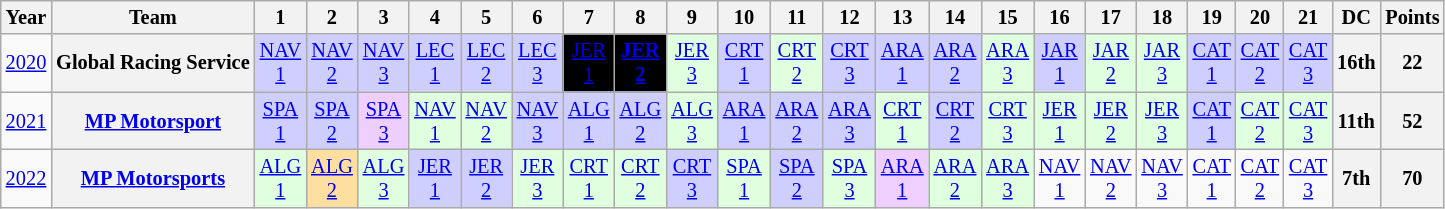<table class="wikitable" style="text-align:center; font-size:85%">
<tr>
<th>Year</th>
<th>Team</th>
<th>1</th>
<th>2</th>
<th>3</th>
<th>4</th>
<th>5</th>
<th>6</th>
<th>7</th>
<th>8</th>
<th>9</th>
<th>10</th>
<th>11</th>
<th>12</th>
<th>13</th>
<th>14</th>
<th>15</th>
<th>16</th>
<th>17</th>
<th>18</th>
<th>19</th>
<th>20</th>
<th>21</th>
<th>DC</th>
<th>Points</th>
</tr>
<tr>
<td><a href='#'>2020</a></td>
<th nowrap>Global Racing Service</th>
<td style="background:#CFCFFF;"><a href='#'>NAV<br>1</a><br></td>
<td style="background:#CFCFFF;"><a href='#'>NAV<br>2</a><br></td>
<td style="background:#CFCFFF;"><a href='#'>NAV<br>3</a><br></td>
<td style="background:#CFCFFF;"><a href='#'>LEC<br>1</a><br></td>
<td style="background:#CFCFFF;"><a href='#'>LEC<br>2</a><br></td>
<td style="background:#CFCFFF;"><a href='#'>LEC<br>3</a><br></td>
<td style="background:#000000;color:white"><a href='#'><span>JER<br>1</span></a><br></td>
<td style="background:#000000;color:white"><strong><a href='#'><span>JER<br>2</span></a></strong><br></td>
<td style="background:#DFFFDF;"><a href='#'>JER<br>3</a><br></td>
<td style="background:#CFCFFF;"><a href='#'>CRT<br>1</a><br></td>
<td style="background:#DFFFDF;"><a href='#'>CRT<br>2</a><br></td>
<td style="background:#CFCFFF;"><a href='#'>CRT<br>3</a><br></td>
<td style="background:#CFCFFF;"><a href='#'>ARA<br>1</a><br></td>
<td style="background:#CFCFFF;"><a href='#'>ARA<br>2</a><br></td>
<td style="background:#DFFFDF;"><a href='#'>ARA<br>3</a><br></td>
<td style="background:#CFCFFF;"><a href='#'>JAR<br>1</a><br></td>
<td style="background:#DFFFDF;"><a href='#'>JAR<br>2</a><br></td>
<td style="background:#DFFFDF;"><a href='#'>JAR<br>3</a><br></td>
<td style="background:#CFCFFF;"><a href='#'>CAT<br>1</a><br></td>
<td style="background:#CFCFFF;"><a href='#'>CAT<br>2</a><br></td>
<td style="background:#CFCFFF;"><a href='#'>CAT<br>3</a><br></td>
<th>16th</th>
<th>22</th>
</tr>
<tr>
<td><a href='#'>2021</a></td>
<th nowrap><a href='#'>MP Motorsport</a></th>
<td style="background:#CFCFFF;"><a href='#'>SPA<br>1</a><br></td>
<td style="background:#CFCFFF;"><a href='#'>SPA<br>2</a><br></td>
<td style="background:#EFCFFF;"><a href='#'>SPA<br>3</a><br></td>
<td style="background:#DFFFDF;"><a href='#'>NAV<br>1</a><br></td>
<td style="background:#DFFFDF;"><a href='#'>NAV<br>2</a><br></td>
<td style="background:#CFCFFF;"><a href='#'>NAV<br>3</a><br></td>
<td style="background:#CFCFFF;"><a href='#'>ALG<br>1</a><br></td>
<td style="background:#CFCFFF;"><a href='#'>ALG<br>2</a><br></td>
<td style="background:#DFFFDF;"><a href='#'>ALG<br>3</a><br></td>
<td style="background:#CFCFFF;"><a href='#'>ARA<br>1</a><br></td>
<td style="background:#CFCFFF;"><a href='#'>ARA<br>2</a><br></td>
<td style="background:#CFCFFF;"><a href='#'>ARA<br>3</a><br></td>
<td style="background:#DFFFDF;"><a href='#'>CRT<br>1</a><br></td>
<td style="background:#CFCFFF;"><a href='#'>CRT<br>2</a><br></td>
<td style="background:#DFFFDF;"><a href='#'>CRT<br>3</a><br></td>
<td style="background:#DFFFDF;"><a href='#'>JER<br>1</a><br></td>
<td style="background:#DFFFDF;"><a href='#'>JER<br>2</a><br></td>
<td style="background:#DFFFDF;"><a href='#'>JER<br>3</a><br></td>
<td style="background:#CFCFFF;"><a href='#'>CAT<br>1</a><br></td>
<td style="background:#DFFFDF;"><a href='#'>CAT<br>2</a><br></td>
<td style="background:#DFFFDF;"><a href='#'>CAT<br>3</a><br></td>
<th>11th</th>
<th>52</th>
</tr>
<tr>
<td><a href='#'>2022</a></td>
<th nowrap><a href='#'>MP Motorsports</a></th>
<td style="background:#DFFFDF;"><a href='#'>ALG<br>1</a><br></td>
<td style="background:#FFDF9F;"><a href='#'>ALG<br>2</a><br></td>
<td style="background:#DFFFDF;"><a href='#'>ALG<br>3</a><br></td>
<td style="background:#CFCFFF;"><a href='#'>JER<br>1</a><br></td>
<td style="background:#CFCFFF;"><a href='#'>JER<br>2</a><br></td>
<td style="background:#DFFFDF;"><a href='#'>JER<br>3</a><br></td>
<td style="background:#DFFFDF;"><a href='#'>CRT<br>1</a><br></td>
<td style="background:#DFFFDF;"><a href='#'>CRT<br>2</a><br></td>
<td style="background:#CFCFFF;"><a href='#'>CRT<br>3</a><br></td>
<td style="background:#DFFFDF;"><a href='#'>SPA<br>1</a><br></td>
<td style="background:#CFCFFF;"><a href='#'>SPA<br>2</a><br></td>
<td style="background:#DFFFDF;"><a href='#'>SPA<br>3</a><br></td>
<td style="background:#EFCFFF;"><a href='#'>ARA<br>1</a><br></td>
<td style="background:#DFFFDF;"><a href='#'>ARA<br>2</a><br></td>
<td style="background:#DFFFDF;"><a href='#'>ARA<br>3</a><br></td>
<td><a href='#'>NAV<br>1</a></td>
<td><a href='#'>NAV<br>2</a></td>
<td><a href='#'>NAV<br>3</a></td>
<td><a href='#'>CAT<br>1</a></td>
<td><a href='#'>CAT<br>2</a></td>
<td><a href='#'>CAT<br>3</a></td>
<th>7th</th>
<th>70</th>
</tr>
</table>
